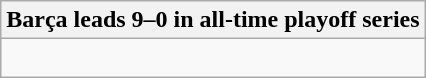<table class="wikitable collapsible collapsed">
<tr>
<th>Barça leads 9–0 in all-time playoff series</th>
</tr>
<tr>
<td><br>







</td>
</tr>
</table>
